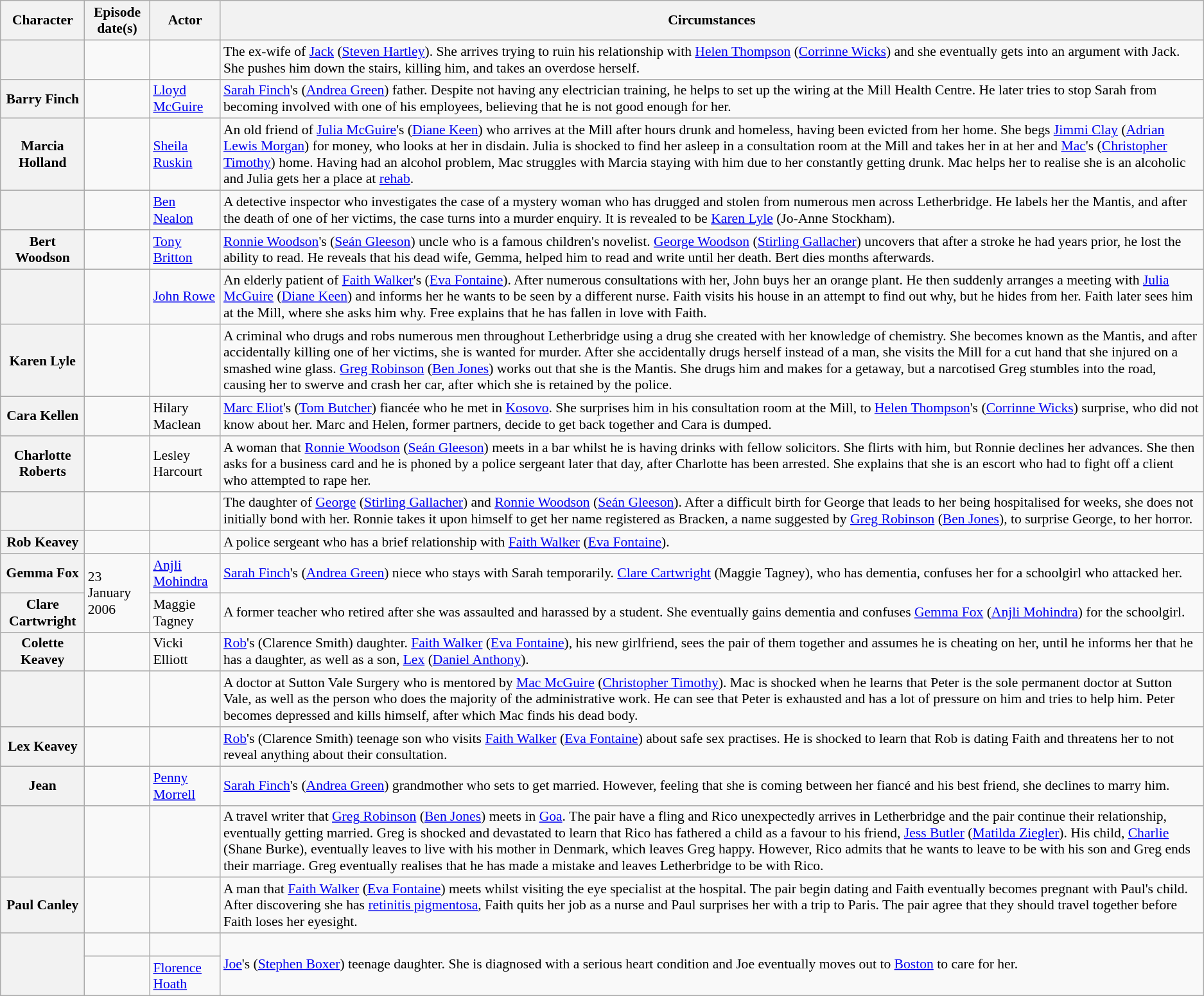<table class="wikitable plainrowheaders" style="font-size:90%">
<tr>
<th scope="col">Character</th>
<th scope="col">Episode date(s)</th>
<th scope="col">Actor</th>
<th scope="col">Circumstances</th>
</tr>
<tr>
<th scope="row"> </th>
<td></td>
<td></td>
<td>The ex-wife of <a href='#'>Jack</a> (<a href='#'>Steven Hartley</a>). She arrives trying to ruin his relationship with <a href='#'>Helen Thompson</a> (<a href='#'>Corrinne Wicks</a>) and she eventually gets into an argument with Jack. She pushes him down the stairs, killing him, and takes an overdose herself.</td>
</tr>
<tr>
<th scope="row">Barry Finch </th>
<td></td>
<td><a href='#'>Lloyd McGuire</a></td>
<td><a href='#'>Sarah Finch</a>'s (<a href='#'>Andrea Green</a>) father. Despite not having any electrician training, he helps to set up the wiring at the Mill Health Centre. He later tries to stop Sarah from becoming involved with one of his employees, believing that he is not good enough for her.</td>
</tr>
<tr>
<th scope="row">Marcia Holland </th>
<td> <br> </td>
<td><a href='#'>Sheila Ruskin</a></td>
<td>An old friend of <a href='#'>Julia McGuire</a>'s (<a href='#'>Diane Keen</a>) who arrives at the Mill after hours drunk and homeless, having been evicted from her home. She begs <a href='#'>Jimmi Clay</a> (<a href='#'>Adrian Lewis Morgan</a>) for money, who looks at her in disdain. Julia is shocked to find her asleep in a consultation room at the Mill and takes her in at her and <a href='#'>Mac</a>'s (<a href='#'>Christopher Timothy</a>) home. Having had an alcohol problem, Mac struggles with Marcia staying with him due to her constantly getting drunk. Mac helps her to realise she is an alcoholic and Julia gets her a place at <a href='#'>rehab</a>.</td>
</tr>
<tr>
<th scope="row"> </th>
<td></td>
<td><a href='#'>Ben Nealon</a></td>
<td>A detective inspector who investigates the case of a mystery woman who has drugged and stolen from numerous men across Letherbridge. He labels her the Mantis, and after the death of one of her victims, the case turns into a murder enquiry. It is revealed to be <a href='#'>Karen Lyle</a> (Jo-Anne Stockham).</td>
</tr>
<tr>
<th scope="row">Bert Woodson </th>
<td></td>
<td><a href='#'>Tony Britton</a></td>
<td><a href='#'>Ronnie Woodson</a>'s (<a href='#'>Seán Gleeson</a>) uncle who is a famous children's novelist. <a href='#'>George Woodson</a> (<a href='#'>Stirling Gallacher</a>) uncovers that after a stroke he had years prior, he lost the ability to read. He reveals that his dead wife, Gemma, helped him to read and write until her death. Bert dies months afterwards.</td>
</tr>
<tr>
<th scope="row"> </th>
<td></td>
<td><a href='#'>John Rowe</a></td>
<td>An elderly patient of <a href='#'>Faith Walker</a>'s (<a href='#'>Eva Fontaine</a>). After numerous consultations with her, John buys her an orange plant. He then suddenly arranges a meeting with <a href='#'>Julia McGuire</a> (<a href='#'>Diane Keen</a>) and informs her he wants to be seen by a different nurse. Faith visits his house in an attempt to find out why, but he hides from her. Faith later sees him at the Mill, where she asks him why. Free explains that he has fallen in love with Faith.</td>
</tr>
<tr>
<th scope="row">Karen Lyle </th>
<td></td>
<td></td>
<td>A criminal who drugs and robs numerous men throughout Letherbridge using a drug she created with her knowledge of chemistry. She becomes known as the Mantis, and after accidentally killing one of her victims, she is wanted for murder. After she accidentally drugs herself instead of a man, she visits the Mill for a cut hand that she injured on a smashed wine glass. <a href='#'>Greg Robinson</a> (<a href='#'>Ben Jones</a>) works out that she is the Mantis. She drugs him and makes for a getaway, but a narcotised Greg stumbles into the road, causing her to swerve and crash her car, after which she is retained by the police.</td>
</tr>
<tr>
<th scope="row">Cara Kellen </th>
<td></td>
<td>Hilary Maclean</td>
<td><a href='#'>Marc Eliot</a>'s (<a href='#'>Tom Butcher</a>) fiancée who he met in <a href='#'>Kosovo</a>. She surprises him in his consultation room at the Mill, to <a href='#'>Helen Thompson</a>'s (<a href='#'>Corrinne Wicks</a>) surprise, who did not know about her. Marc and Helen, former partners, decide to get back together and Cara is dumped.</td>
</tr>
<tr>
<th scope="row">Charlotte Roberts </th>
<td></td>
<td>Lesley Harcourt</td>
<td>A woman that <a href='#'>Ronnie Woodson</a> (<a href='#'>Seán Gleeson</a>) meets in a bar whilst he is having drinks with fellow solicitors. She flirts with him, but Ronnie declines her advances. She then asks for a business card and he is phoned by a police sergeant later that day, after Charlotte has been arrested. She explains that she is an escort who had to fight off a client who attempted to rape her.</td>
</tr>
<tr>
<th scope="row"> </th>
<td></td>
<td></td>
<td>The daughter of <a href='#'>George</a> (<a href='#'>Stirling Gallacher</a>) and <a href='#'>Ronnie Woodson</a> (<a href='#'>Seán Gleeson</a>). After a difficult birth for George that leads to her being hospitalised for weeks, she does not initially bond with her. Ronnie takes it upon himself to get her name registered as Bracken, a name suggested by <a href='#'>Greg Robinson</a> (<a href='#'>Ben Jones</a>), to surprise George, to her horror.</td>
</tr>
<tr>
<th scope="row">Rob Keavey </th>
<td></td>
<td></td>
<td>A police sergeant who has a brief relationship with <a href='#'>Faith Walker</a> (<a href='#'>Eva Fontaine</a>).</td>
</tr>
<tr>
<th scope="row">Gemma Fox </th>
<td rowspan="2">23 January 2006</td>
<td><a href='#'>Anjli Mohindra</a></td>
<td><a href='#'>Sarah Finch</a>'s (<a href='#'>Andrea Green</a>) niece who stays with Sarah temporarily. <a href='#'>Clare Cartwright</a> (Maggie Tagney), who has dementia, confuses her for a schoolgirl who attacked her.</td>
</tr>
<tr>
<th scope="row">Clare Cartwright </th>
<td>Maggie Tagney</td>
<td>A former teacher who retired after she was assaulted and harassed by a student. She eventually gains dementia and confuses <a href='#'>Gemma Fox</a> (<a href='#'>Anjli Mohindra</a>) for the schoolgirl.</td>
</tr>
<tr>
<th scope="row">Colette Keavey </th>
<td></td>
<td>Vicki Elliott</td>
<td><a href='#'>Rob</a>'s (Clarence Smith) daughter. <a href='#'>Faith Walker</a> (<a href='#'>Eva Fontaine</a>), his new girlfriend, sees the pair of them together and assumes he is cheating on her, until he informs her that he has a daughter, as well as a son, <a href='#'>Lex</a> (<a href='#'>Daniel Anthony</a>).</td>
</tr>
<tr>
<th scope="row"> </th>
<td></td>
<td></td>
<td>A doctor at Sutton Vale Surgery who is mentored by <a href='#'>Mac McGuire</a> (<a href='#'>Christopher Timothy</a>). Mac is shocked when he learns that Peter is the sole permanent doctor at Sutton Vale, as well as the person who does the majority of the administrative work. He can see that Peter is exhausted and has a lot of pressure on him and tries to help him. Peter becomes depressed and kills himself, after which Mac finds his dead body.</td>
</tr>
<tr>
<th scope="row">Lex Keavey </th>
<td></td>
<td></td>
<td><a href='#'>Rob</a>'s (Clarence Smith) teenage son who visits <a href='#'>Faith Walker</a> (<a href='#'>Eva Fontaine</a>) about safe sex practises. He is shocked to learn that Rob is dating Faith and threatens her to not reveal anything about their consultation.</td>
</tr>
<tr>
<th scope="row">Jean </th>
<td></td>
<td><a href='#'>Penny Morrell</a></td>
<td><a href='#'>Sarah Finch</a>'s (<a href='#'>Andrea Green</a>) grandmother who sets to get married. However, feeling that she is coming between her fiancé and his best friend, she declines to marry him.</td>
</tr>
<tr>
<th scope="row"> </th>
<td></td>
<td></td>
<td>A travel writer that <a href='#'>Greg Robinson</a> (<a href='#'>Ben Jones</a>) meets in <a href='#'>Goa</a>. The pair have a fling and Rico unexpectedly arrives in Letherbridge and the pair continue their relationship, eventually getting married. Greg is shocked and devastated to learn that Rico has fathered a child as a favour to his friend, <a href='#'>Jess Butler</a> (<a href='#'>Matilda Ziegler</a>). His child, <a href='#'>Charlie</a> (Shane Burke), eventually leaves to live with his mother in Denmark, which leaves Greg happy. However, Rico admits that he wants to leave to be with his son and Greg ends their marriage. Greg eventually realises that he has made a mistake and leaves Letherbridge to be with Rico.</td>
</tr>
<tr>
<th scope="row">Paul Canley </th>
<td></td>
<td></td>
<td>A man that <a href='#'>Faith Walker</a> (<a href='#'>Eva Fontaine</a>) meets whilst visiting the eye specialist at the hospital. The pair begin dating and Faith eventually becomes pregnant with Paul's child. After discovering she has <a href='#'>retinitis pigmentosa</a>, Faith quits her job as a nurse and Paul surprises her with a trip to Paris. The pair agree that they should travel together before Faith loses her eyesight.</td>
</tr>
<tr>
<th rowspan="2" scope="row"> </th>
<td><br></td>
<td></td>
<td rowspan="2"><a href='#'>Joe</a>'s (<a href='#'>Stephen Boxer</a>) teenage daughter. She is diagnosed with a serious heart condition and Joe eventually moves out to <a href='#'>Boston</a> to care for her.</td>
</tr>
<tr>
<td></td>
<td><a href='#'>Florence Hoath</a></td>
</tr>
</table>
